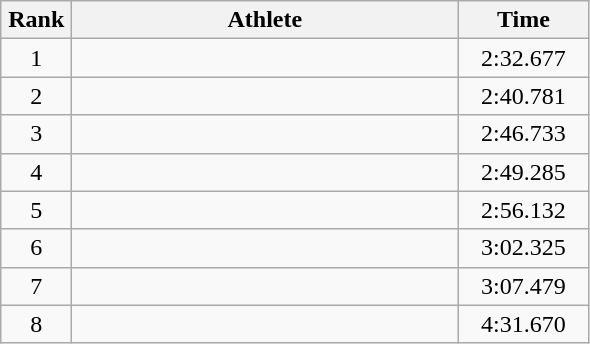<table class=wikitable sortable| style="text-align:center">
<tr>
<th width=40>Rank</th>
<th width=250>Athlete</th>
<th width=80>Time</th>
</tr>
<tr>
<td>1</td>
<td align=left></td>
<td>2:32.677</td>
</tr>
<tr>
<td>2</td>
<td align=left></td>
<td>2:40.781</td>
</tr>
<tr>
<td>3</td>
<td align=left></td>
<td>2:46.733</td>
</tr>
<tr>
<td>4</td>
<td align=left></td>
<td>2:49.285</td>
</tr>
<tr>
<td>5</td>
<td align=left></td>
<td>2:56.132</td>
</tr>
<tr>
<td>6</td>
<td align=left></td>
<td>3:02.325</td>
</tr>
<tr>
<td>7</td>
<td align=left></td>
<td>3:07.479</td>
</tr>
<tr>
<td>8</td>
<td align=left></td>
<td>4:31.670</td>
</tr>
</table>
